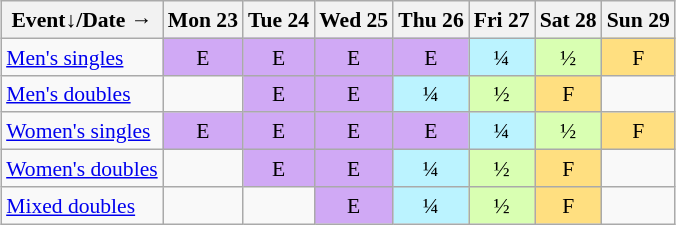<table class="wikitable" style="margin:0.5em auto; font-size:90%; line-height:1.25em;">
<tr style="text-align:center;">
<th>Event↓/Date →</th>
<th>Mon 23</th>
<th>Tue 24</th>
<th>Wed 25</th>
<th>Thu 26</th>
<th>Fri 27</th>
<th>Sat 28</th>
<th>Sun 29</th>
</tr>
<tr style="text-align:center;">
<td style="text-align:left;"><a href='#'>Men's singles</a></td>
<td style="background-color:#D0A9F5;">E</td>
<td style="background-color:#D0A9F5;">E</td>
<td style="background-color:#D0A9F5;">E</td>
<td style="background-color:#D0A9F5;">E</td>
<td style="background-color:#BBF3FF;">¼</td>
<td style="background-color:#D9FFB2;">½</td>
<td style="background-color:#FFDF80;">F</td>
</tr>
<tr style="text-align:center;">
<td style="text-align:left;"><a href='#'>Men's doubles</a></td>
<td></td>
<td style="background-color:#D0A9F5;">E</td>
<td style="background-color:#D0A9F5;">E</td>
<td style="background-color:#BBF3FF;">¼</td>
<td style="background-color:#D9FFB2;">½</td>
<td style="background-color:#FFDF80;">F</td>
<td></td>
</tr>
<tr style="text-align:center;">
<td style="text-align:left;"><a href='#'>Women's singles</a></td>
<td style="background-color:#D0A9F5;">E</td>
<td style="background-color:#D0A9F5;">E</td>
<td style="background-color:#D0A9F5;">E</td>
<td style="background-color:#D0A9F5;">E</td>
<td style="background-color:#BBF3FF;">¼</td>
<td style="background-color:#D9FFB2;">½</td>
<td style="background-color:#FFDF80;">F</td>
</tr>
<tr style="text-align:center;">
<td style="text-align:left;"><a href='#'>Women's doubles</a></td>
<td></td>
<td style="background-color:#D0A9F5;">E</td>
<td style="background-color:#D0A9F5;">E</td>
<td style="background-color:#BBF3FF;">¼</td>
<td style="background-color:#D9FFB2;">½</td>
<td style="background-color:#FFDF80;">F</td>
<td></td>
</tr>
<tr style="text-align:center;">
<td style="text-align:left;"><a href='#'>Mixed doubles</a></td>
<td></td>
<td></td>
<td style="background-color:#D0A9F5;">E</td>
<td style="background-color:#BBF3FF;">¼</td>
<td style="background-color:#D9FFB2;">½</td>
<td style="background-color:#FFDF80;">F</td>
<td></td>
</tr>
</table>
